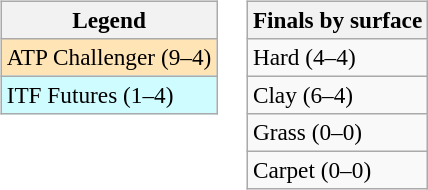<table>
<tr valign=top>
<td><br><table class=wikitable style=font-size:97%>
<tr>
<th>Legend</th>
</tr>
<tr bgcolor=moccasin>
<td>ATP Challenger (9–4)</td>
</tr>
<tr bgcolor=cffcff>
<td>ITF Futures (1–4)</td>
</tr>
</table>
</td>
<td><br><table class=wikitable style=font-size:97%>
<tr>
<th>Finals by surface</th>
</tr>
<tr>
<td>Hard (4–4)</td>
</tr>
<tr>
<td>Clay (6–4)</td>
</tr>
<tr>
<td>Grass (0–0)</td>
</tr>
<tr>
<td>Carpet (0–0)</td>
</tr>
</table>
</td>
</tr>
</table>
